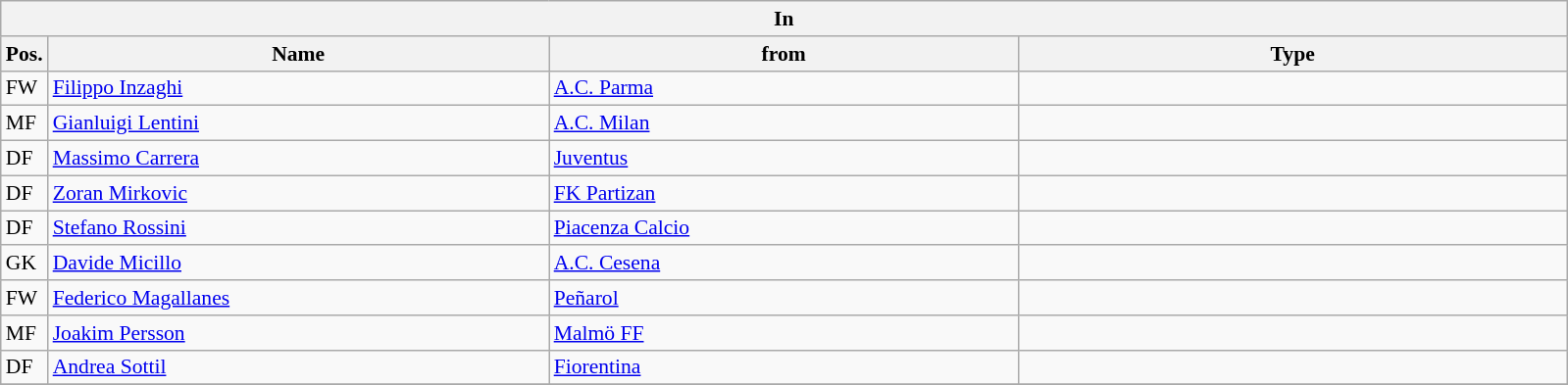<table class="wikitable" style="font-size:90%;">
<tr>
<th colspan="4">In</th>
</tr>
<tr>
<th width=3%>Pos.</th>
<th width=32%>Name</th>
<th width=30%>from</th>
<th width=35%>Type</th>
</tr>
<tr>
<td>FW</td>
<td><a href='#'>Filippo Inzaghi</a></td>
<td><a href='#'>A.C. Parma</a></td>
<td></td>
</tr>
<tr>
<td>MF</td>
<td><a href='#'>Gianluigi Lentini</a></td>
<td><a href='#'>A.C. Milan</a></td>
<td></td>
</tr>
<tr>
<td>DF</td>
<td><a href='#'>Massimo Carrera</a></td>
<td><a href='#'>Juventus</a></td>
<td></td>
</tr>
<tr>
<td>DF</td>
<td><a href='#'>Zoran Mirkovic</a></td>
<td><a href='#'>FK Partizan</a></td>
<td></td>
</tr>
<tr>
<td>DF</td>
<td><a href='#'>Stefano Rossini</a></td>
<td><a href='#'>Piacenza Calcio</a></td>
<td></td>
</tr>
<tr>
<td>GK</td>
<td><a href='#'>Davide Micillo</a></td>
<td><a href='#'>A.C. Cesena</a></td>
<td></td>
</tr>
<tr>
<td>FW</td>
<td><a href='#'>Federico Magallanes</a></td>
<td><a href='#'>Peñarol</a></td>
<td></td>
</tr>
<tr>
<td>MF</td>
<td><a href='#'>Joakim Persson</a></td>
<td><a href='#'>Malmö FF</a></td>
<td></td>
</tr>
<tr>
<td>DF</td>
<td><a href='#'>Andrea Sottil</a></td>
<td><a href='#'>Fiorentina</a></td>
<td></td>
</tr>
<tr>
</tr>
</table>
